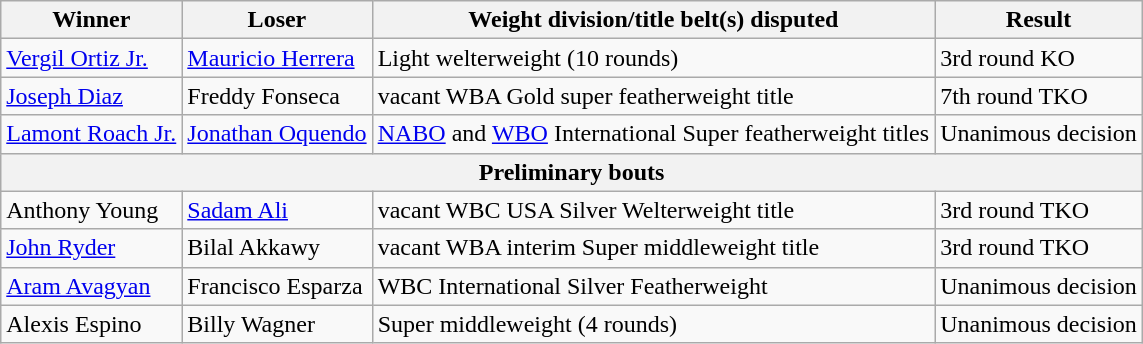<table class=wikitable>
<tr>
<th>Winner</th>
<th>Loser</th>
<th>Weight division/title belt(s) disputed</th>
<th>Result</th>
</tr>
<tr>
<td> <a href='#'>Vergil Ortiz Jr.</a></td>
<td> <a href='#'>Mauricio Herrera</a></td>
<td>Light welterweight (10 rounds)</td>
<td>3rd round KO</td>
</tr>
<tr>
<td> <a href='#'>Joseph Diaz</a></td>
<td> Freddy Fonseca</td>
<td>vacant WBA Gold super featherweight title</td>
<td>7th round TKO</td>
</tr>
<tr>
<td> <a href='#'>Lamont Roach Jr.</a></td>
<td> <a href='#'>Jonathan Oquendo</a></td>
<td><a href='#'>NABO</a> and <a href='#'>WBO</a> International Super featherweight titles</td>
<td>Unanimous decision</td>
</tr>
<tr>
<th colspan=4>Preliminary bouts</th>
</tr>
<tr>
<td> Anthony Young</td>
<td> <a href='#'>Sadam Ali</a></td>
<td>vacant WBC USA Silver Welterweight title</td>
<td>3rd round TKO</td>
</tr>
<tr>
<td> <a href='#'>John Ryder</a></td>
<td> Bilal Akkawy</td>
<td>vacant WBA interim Super middleweight title</td>
<td>3rd round TKO</td>
</tr>
<tr>
<td> <a href='#'>Aram Avagyan</a></td>
<td> Francisco Esparza</td>
<td>WBC International Silver Featherweight</td>
<td>Unanimous decision</td>
</tr>
<tr>
<td> Alexis Espino</td>
<td> Billy Wagner</td>
<td>Super middleweight (4 rounds)</td>
<td>Unanimous decision</td>
</tr>
</table>
